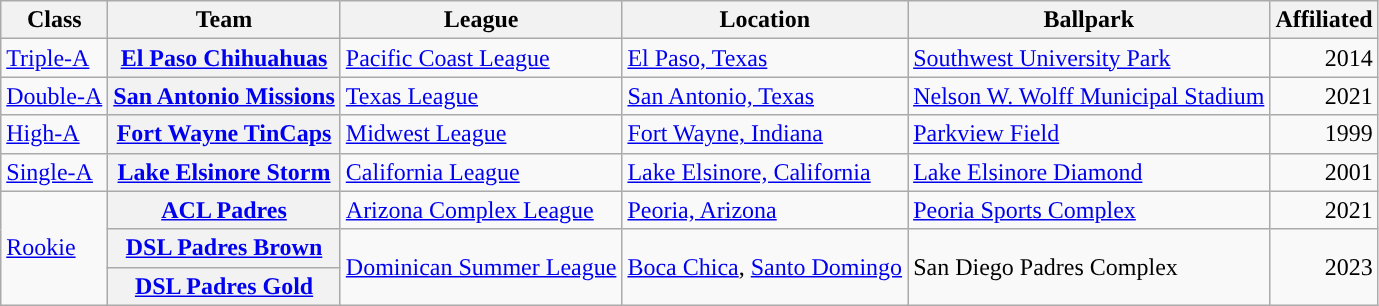<table class="wikitable plainrowheaders sortable">
<tr>
<th scope="col">Class</th>
<th scope="col">Team</th>
<th scope="col">League</th>
<th scope="col">Location</th>
<th scope="col">Ballpark</th>
<th scope="col">Affiliated</th>
</tr>
<tr>
<td><a href='#'>Triple-A</a></td>
<th scope="row"><a href='#'>El Paso Chihuahuas</a></th>
<td><a href='#'>Pacific Coast League</a></td>
<td><a href='#'>El Paso, Texas</a></td>
<td><a href='#'>Southwest University Park</a></td>
<td align="right">2014</td>
</tr>
<tr>
<td><a href='#'>Double-A</a></td>
<th scope="row"><a href='#'>San Antonio Missions</a></th>
<td><a href='#'>Texas League</a></td>
<td><a href='#'>San Antonio, Texas</a></td>
<td><a href='#'>Nelson W. Wolff Municipal Stadium</a></td>
<td align="right">2021</td>
</tr>
<tr>
<td><a href='#'>High-A</a></td>
<th scope="row"><a href='#'>Fort Wayne TinCaps</a></th>
<td><a href='#'>Midwest League</a></td>
<td><a href='#'>Fort Wayne, Indiana</a></td>
<td><a href='#'>Parkview Field</a></td>
<td align="right">1999</td>
</tr>
<tr>
<td><a href='#'>Single-A</a></td>
<th scope="row"><a href='#'>Lake Elsinore Storm</a></th>
<td><a href='#'>California League</a></td>
<td><a href='#'>Lake Elsinore, California</a></td>
<td><a href='#'>Lake Elsinore Diamond</a></td>
<td align="right">2001</td>
</tr>
<tr>
<td rowspan="3"><a href='#'>Rookie</a></td>
<th scope="row"><a href='#'>ACL Padres</a></th>
<td><a href='#'>Arizona Complex League</a></td>
<td><a href='#'>Peoria, Arizona</a></td>
<td><a href='#'>Peoria Sports Complex</a></td>
<td align="right">2021</td>
</tr>
<tr>
<th scope="row"><a href='#'>DSL Padres Brown</a></th>
<td rowspan="2"><a href='#'>Dominican Summer League</a></td>
<td rowspan="2"><a href='#'>Boca Chica</a>, <a href='#'>Santo Domingo</a></td>
<td rowspan="2">San Diego Padres Complex</td>
<td rowspan="2" align="right">2023</td>
</tr>
<tr>
<th scope="row"><a href='#'>DSL Padres Gold</a></th>
</tr>
</table>
